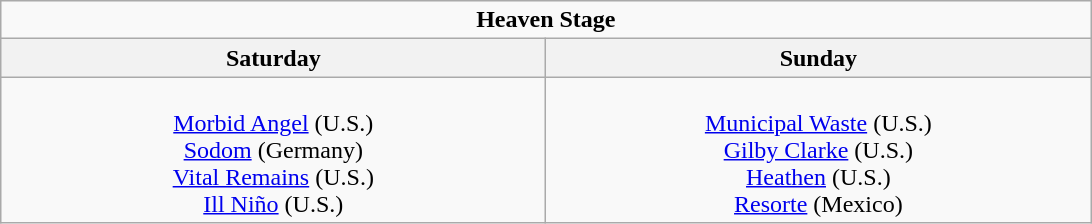<table class="wikitable">
<tr>
<td colspan="2" align="center"><strong>Heaven Stage</strong></td>
</tr>
<tr>
<th>Saturday</th>
<th>Sunday</th>
</tr>
<tr>
<td valign="top" align="center" width=356><br><a href='#'>Morbid Angel</a> (U.S.)<br>
<a href='#'>Sodom</a> (Germany)<br>
<a href='#'>Vital Remains</a> (U.S.)<br>
<a href='#'>Ill Niño</a> (U.S.)<br></td>
<td valign="top" align="center" width=356><br><a href='#'>Municipal Waste</a> (U.S.)<br>
<a href='#'>Gilby Clarke</a> (U.S.)<br>
<a href='#'>Heathen</a> (U.S.)<br>
<a href='#'>Resorte</a> (Mexico)<br></td>
</tr>
</table>
